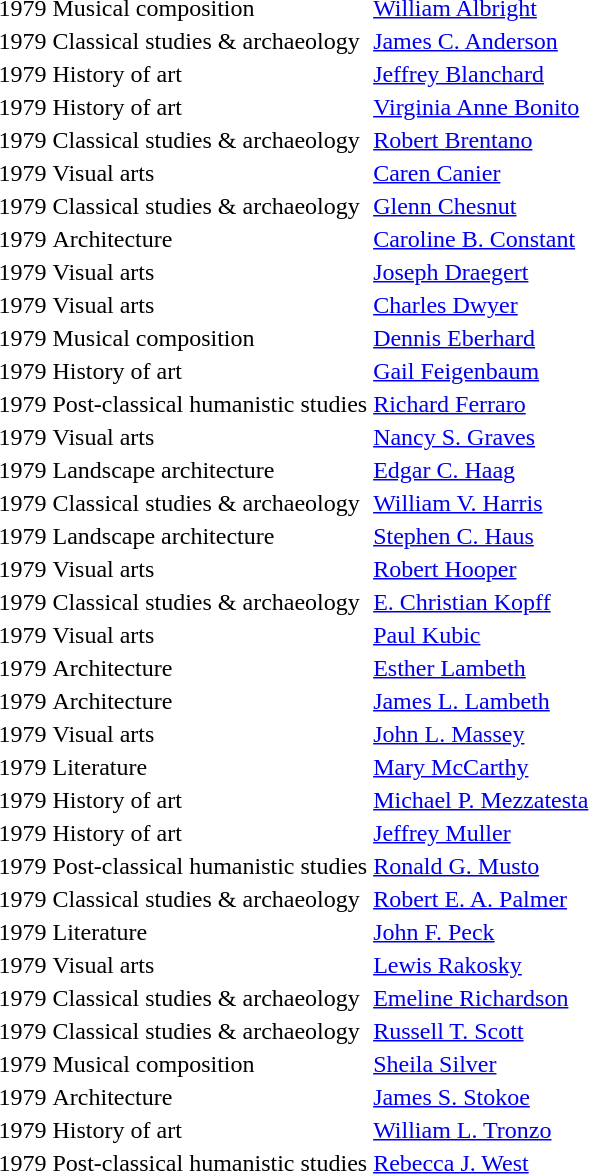<table>
<tr>
<td>1979</td>
<td>Musical composition</td>
<td><a href='#'>William Albright</a></td>
</tr>
<tr>
<td>1979</td>
<td>Classical studies & archaeology</td>
<td><a href='#'>James C. Anderson</a></td>
</tr>
<tr>
<td>1979</td>
<td>History of art</td>
<td><a href='#'>Jeffrey Blanchard</a></td>
</tr>
<tr>
<td>1979</td>
<td>History of art</td>
<td><a href='#'>Virginia Anne Bonito</a></td>
</tr>
<tr>
<td>1979</td>
<td>Classical studies & archaeology</td>
<td><a href='#'>Robert Brentano</a></td>
</tr>
<tr>
<td>1979</td>
<td>Visual arts</td>
<td><a href='#'>Caren Canier</a></td>
</tr>
<tr>
<td>1979</td>
<td>Classical studies & archaeology</td>
<td><a href='#'>Glenn Chesnut</a></td>
</tr>
<tr>
<td>1979</td>
<td>Architecture</td>
<td><a href='#'>Caroline B. Constant</a></td>
</tr>
<tr>
<td>1979</td>
<td>Visual arts</td>
<td><a href='#'>Joseph Draegert</a></td>
</tr>
<tr>
<td>1979</td>
<td>Visual arts</td>
<td><a href='#'>Charles Dwyer</a></td>
</tr>
<tr>
<td>1979</td>
<td>Musical composition</td>
<td><a href='#'>Dennis Eberhard</a></td>
</tr>
<tr>
<td>1979</td>
<td>History of art</td>
<td><a href='#'>Gail Feigenbaum</a></td>
</tr>
<tr>
<td>1979</td>
<td>Post-classical humanistic studies</td>
<td><a href='#'>Richard Ferraro</a></td>
</tr>
<tr>
<td>1979</td>
<td>Visual arts</td>
<td><a href='#'>Nancy S. Graves</a></td>
</tr>
<tr>
<td>1979</td>
<td>Landscape architecture</td>
<td><a href='#'>Edgar C. Haag</a></td>
</tr>
<tr>
<td>1979</td>
<td>Classical studies & archaeology</td>
<td><a href='#'>William V. Harris</a></td>
</tr>
<tr>
<td>1979</td>
<td>Landscape architecture</td>
<td><a href='#'>Stephen C. Haus</a></td>
</tr>
<tr>
<td>1979</td>
<td>Visual arts</td>
<td><a href='#'>Robert Hooper</a></td>
</tr>
<tr>
<td>1979</td>
<td>Classical studies & archaeology</td>
<td><a href='#'>E. Christian Kopff</a></td>
</tr>
<tr>
<td>1979</td>
<td>Visual arts</td>
<td><a href='#'>Paul Kubic</a></td>
</tr>
<tr>
<td>1979</td>
<td>Architecture</td>
<td><a href='#'>Esther Lambeth</a></td>
</tr>
<tr>
<td>1979</td>
<td>Architecture</td>
<td><a href='#'>James L. Lambeth</a></td>
</tr>
<tr>
<td>1979</td>
<td>Visual arts</td>
<td><a href='#'>John L. Massey</a></td>
</tr>
<tr>
<td>1979</td>
<td>Literature</td>
<td><a href='#'>Mary McCarthy</a></td>
</tr>
<tr>
<td>1979</td>
<td>History of art</td>
<td><a href='#'>Michael P. Mezzatesta</a></td>
</tr>
<tr>
<td>1979</td>
<td>History of art</td>
<td><a href='#'>Jeffrey Muller</a></td>
</tr>
<tr>
<td>1979</td>
<td>Post-classical humanistic studies</td>
<td><a href='#'>Ronald G. Musto</a></td>
</tr>
<tr>
<td>1979</td>
<td>Classical studies & archaeology</td>
<td><a href='#'>Robert E. A. Palmer</a></td>
</tr>
<tr>
<td>1979</td>
<td>Literature</td>
<td><a href='#'>John F. Peck</a></td>
</tr>
<tr>
<td>1979</td>
<td>Visual arts</td>
<td><a href='#'>Lewis Rakosky</a></td>
</tr>
<tr>
<td>1979</td>
<td>Classical studies & archaeology</td>
<td><a href='#'>Emeline Richardson</a></td>
</tr>
<tr>
<td>1979</td>
<td>Classical studies & archaeology</td>
<td><a href='#'>Russell T. Scott</a></td>
</tr>
<tr>
<td>1979</td>
<td>Musical composition</td>
<td><a href='#'>Sheila Silver</a></td>
</tr>
<tr>
<td>1979</td>
<td>Architecture</td>
<td><a href='#'>James S. Stokoe</a></td>
</tr>
<tr>
<td>1979</td>
<td>History of art</td>
<td><a href='#'>William L. Tronzo</a></td>
</tr>
<tr>
<td>1979</td>
<td>Post-classical humanistic studies</td>
<td><a href='#'>Rebecca J. West</a></td>
</tr>
<tr>
</tr>
</table>
